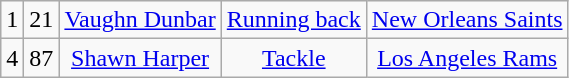<table class="wikitable" style="text-align:center">
<tr>
<td>1</td>
<td>21</td>
<td><a href='#'>Vaughn Dunbar</a></td>
<td><a href='#'>Running back</a></td>
<td><a href='#'>New Orleans Saints</a></td>
</tr>
<tr>
<td>4</td>
<td>87</td>
<td><a href='#'>Shawn Harper</a></td>
<td><a href='#'>Tackle</a></td>
<td><a href='#'>Los Angeles Rams</a></td>
</tr>
</table>
